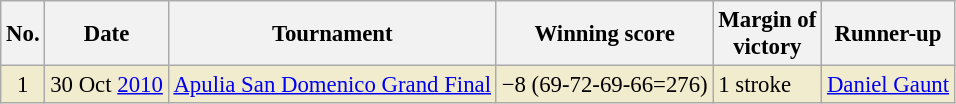<table class="wikitable" style="font-size:95%;">
<tr>
<th>No.</th>
<th>Date</th>
<th>Tournament</th>
<th>Winning score</th>
<th>Margin of<br>victory</th>
<th>Runner-up</th>
</tr>
<tr style="background:#f2ecce;">
<td align=center>1</td>
<td>30 Oct <a href='#'>2010</a></td>
<td><a href='#'>Apulia San Domenico Grand Final</a></td>
<td>−8 (69-72-69-66=276)</td>
<td>1 stroke</td>
<td> <a href='#'>Daniel Gaunt</a></td>
</tr>
</table>
